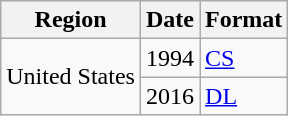<table class="wikitable">
<tr>
<th>Region</th>
<th>Date</th>
<th>Format</th>
</tr>
<tr>
<td rowspan="2">United States</td>
<td>1994</td>
<td><a href='#'>CS</a></td>
</tr>
<tr>
<td>2016</td>
<td><a href='#'>DL</a></td>
</tr>
</table>
